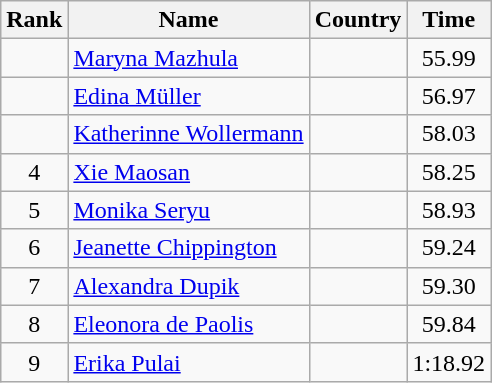<table class="wikitable" style="text-align:center">
<tr>
<th>Rank</th>
<th>Name</th>
<th>Country</th>
<th>Time</th>
</tr>
<tr>
<td></td>
<td align="left"><a href='#'>Maryna Mazhula</a></td>
<td align="left"></td>
<td>55.99</td>
</tr>
<tr>
<td></td>
<td align="left"><a href='#'>Edina Müller</a></td>
<td align="left"></td>
<td>56.97</td>
</tr>
<tr>
<td></td>
<td align="left"><a href='#'>Katherinne Wollermann</a></td>
<td align="left"></td>
<td>58.03</td>
</tr>
<tr>
<td>4</td>
<td align="left"><a href='#'>Xie Maosan</a></td>
<td align="left"></td>
<td>58.25</td>
</tr>
<tr>
<td>5</td>
<td align="left"><a href='#'>Monika Seryu</a></td>
<td align="left"></td>
<td>58.93</td>
</tr>
<tr>
<td>6</td>
<td align="left"><a href='#'>Jeanette Chippington</a></td>
<td align="left"></td>
<td>59.24</td>
</tr>
<tr>
<td>7</td>
<td align="left"><a href='#'>Alexandra Dupik</a></td>
<td align="left"></td>
<td>59.30</td>
</tr>
<tr>
<td>8</td>
<td align="left"><a href='#'>Eleonora de Paolis</a></td>
<td align="left"></td>
<td>59.84</td>
</tr>
<tr>
<td>9</td>
<td align="left"><a href='#'>Erika Pulai</a></td>
<td align="left"></td>
<td>1:18.92</td>
</tr>
</table>
